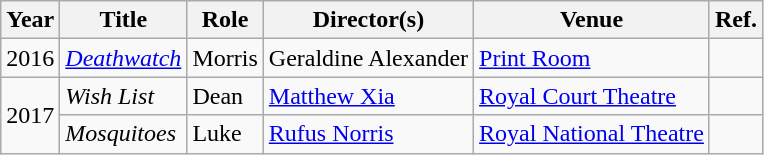<table class="wikitable sortable">
<tr>
<th>Year</th>
<th>Title</th>
<th>Role</th>
<th>Director(s)</th>
<th>Venue</th>
<th class="unsortable">Ref.</th>
</tr>
<tr>
<td>2016</td>
<td><em><a href='#'>Deathwatch</a></em></td>
<td>Morris</td>
<td>Geraldine Alexander</td>
<td><a href='#'>Print Room</a></td>
<td></td>
</tr>
<tr>
<td rowspan="2">2017</td>
<td><em>Wish List</em></td>
<td>Dean</td>
<td><a href='#'>Matthew Xia</a></td>
<td><a href='#'>Royal Court Theatre</a></td>
<td></td>
</tr>
<tr>
<td><em>Mosquitoes</em></td>
<td>Luke</td>
<td><a href='#'>Rufus Norris</a></td>
<td><a href='#'>Royal National Theatre</a></td>
<td></td>
</tr>
</table>
